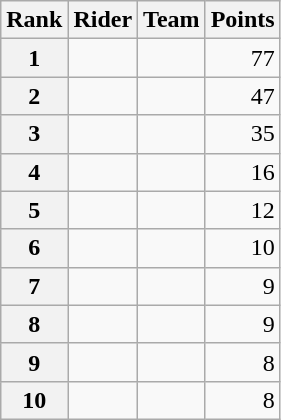<table class="wikitable">
<tr>
<th scope="col">Rank</th>
<th scope="col">Rider</th>
<th scope="col">Team</th>
<th scope="col">Points</th>
</tr>
<tr>
<th scope="row">1</th>
<td></td>
<td></td>
<td style="text-align:right;">77</td>
</tr>
<tr>
<th scope="row">2</th>
<td></td>
<td></td>
<td style="text-align:right;">47</td>
</tr>
<tr>
<th scope="row">3</th>
<td></td>
<td></td>
<td style="text-align:right;">35</td>
</tr>
<tr>
<th scope="row">4</th>
<td></td>
<td></td>
<td style="text-align:right;">16</td>
</tr>
<tr>
<th scope="row">5</th>
<td></td>
<td></td>
<td style="text-align:right;">12</td>
</tr>
<tr>
<th scope="row">6</th>
<td></td>
<td></td>
<td style="text-align:right;">10</td>
</tr>
<tr>
<th scope="row">7</th>
<td></td>
<td></td>
<td style="text-align:right;">9</td>
</tr>
<tr>
<th scope="row">8</th>
<td></td>
<td></td>
<td style="text-align:right;">9</td>
</tr>
<tr>
<th scope="row">9</th>
<td></td>
<td></td>
<td style="text-align:right;">8</td>
</tr>
<tr>
<th scope="row">10</th>
<td></td>
<td></td>
<td style="text-align:right;">8</td>
</tr>
</table>
